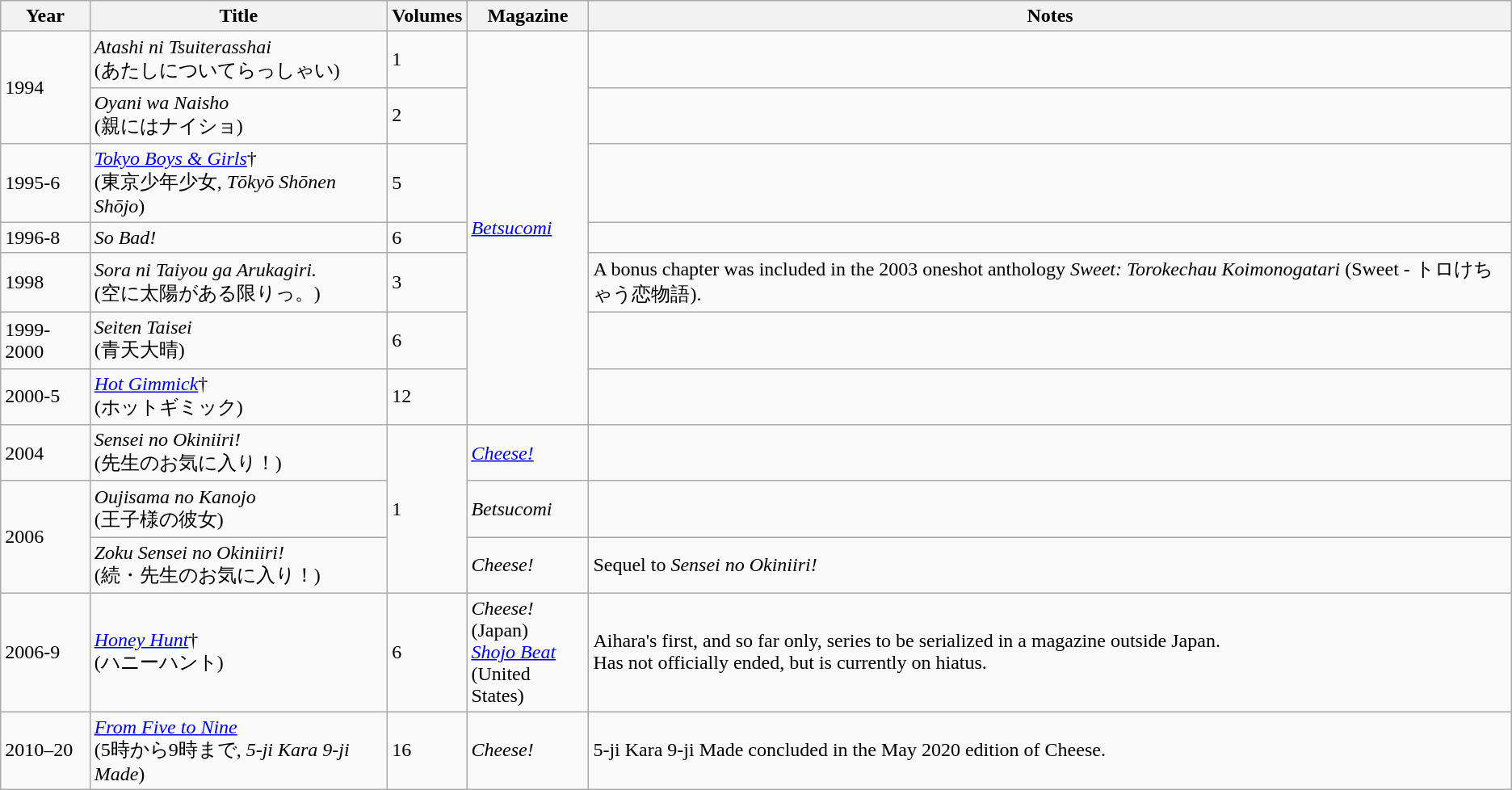<table class="wikitable sortable">
<tr>
<th>Year</th>
<th>Title</th>
<th>Volumes</th>
<th>Magazine</th>
<th>Notes</th>
</tr>
<tr>
<td rowspan="2">1994</td>
<td><em>Atashi ni Tsuiterasshai</em><br>(あたしについてらっしゃい)</td>
<td>1</td>
<td rowspan="7"><em><a href='#'>Betsucomi</a></em></td>
<td></td>
</tr>
<tr>
<td><em>Oyani wa Naisho</em><br>(親にはナイショ)</td>
<td>2</td>
<td></td>
</tr>
<tr>
<td>1995-6</td>
<td><em><a href='#'>Tokyo Boys & Girls</a></em>†<br>(東京少年少女, <em>Tōkyō Shōnen Shōjo</em>)</td>
<td>5</td>
<td></td>
</tr>
<tr>
<td>1996-8</td>
<td><em>So Bad!</em></td>
<td>6</td>
<td></td>
</tr>
<tr>
<td>1998</td>
<td><em>Sora ni Taiyou ga Arukagiri.</em><br>(空に太陽がある限りっ。)</td>
<td>3</td>
<td>A bonus chapter was included in the 2003 oneshot anthology <em>Sweet: Torokechau Koimonogatari</em> (Sweet - トロけちゃう恋物語).</td>
</tr>
<tr>
<td>1999-2000</td>
<td><em>Seiten Taisei</em><br>(青天大晴)</td>
<td>6</td>
<td></td>
</tr>
<tr>
<td>2000-5</td>
<td><em><a href='#'>Hot Gimmick</a></em>†<br>(ホットギミック)</td>
<td>12</td>
<td></td>
</tr>
<tr>
<td>2004</td>
<td><em>Sensei no Okiniiri!</em><br>(先生のお気に入り！)</td>
<td rowspan="3">1</td>
<td><em><a href='#'>Cheese!</a></em></td>
<td></td>
</tr>
<tr>
<td rowspan="2">2006</td>
<td><em>Oujisama no Kanojo</em><br>(王子様の彼女)</td>
<td><em>Betsucomi</em></td>
<td></td>
</tr>
<tr>
<td><em>Zoku Sensei no Okiniiri!</em><br>(続・先生のお気に入り！)</td>
<td><em>Cheese!</em></td>
<td>Sequel to <em>Sensei no Okiniiri!</em></td>
</tr>
<tr>
<td>2006-9</td>
<td><em><a href='#'>Honey Hunt</a></em>†<br>(ハニーハント)</td>
<td>6</td>
<td><em>Cheese!</em><br>(Japan)<br><em><a href='#'>Shojo Beat</a></em><br>(United States)</td>
<td>Aihara's first, and so far only, series to be serialized in a magazine outside Japan.<br>Has not officially ended, but is currently on hiatus.</td>
</tr>
<tr>
<td>2010–20</td>
<td><em><a href='#'>From Five to Nine</a></em><br>(5時から9時まで, <em>5-ji Kara 9-ji Made</em>)</td>
<td>16</td>
<td><em>Cheese!</em></td>
<td>5-ji Kara 9-ji Made concluded in the May 2020 edition of Cheese.</td>
</tr>
</table>
